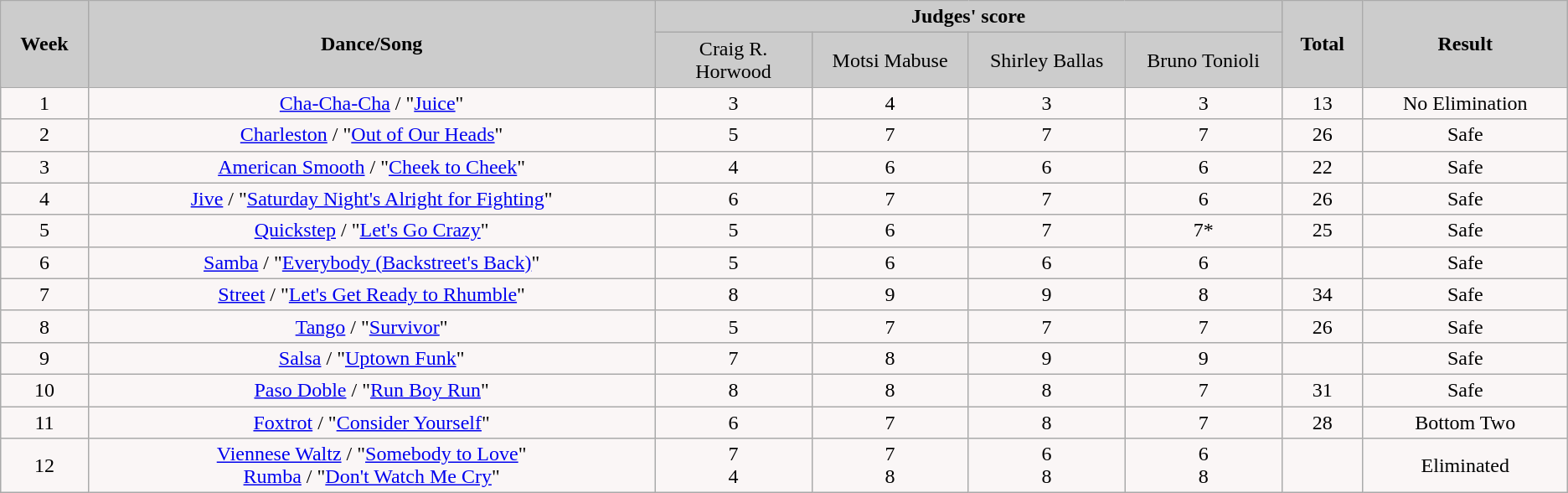<table | class="wikitable collapsible collapsed">
<tr style="text-align: center; background:#ccc;">
<td rowspan="2"><strong>Week</strong></td>
<td rowspan="2"><strong>Dance/Song</strong></td>
<td colspan="4"><strong>Judges' score</strong></td>
<td rowspan="2"><strong>Total</strong></td>
<td rowspan="2"><strong>Result</strong></td>
</tr>
<tr style="text-align: center; background:#ccc;">
<td style="width:10%; ">Craig R. Horwood</td>
<td style="width:10%; ">Motsi Mabuse</td>
<td style="width:10%; ">Shirley Ballas</td>
<td style="width:10%; ">Bruno Tonioli</td>
</tr>
<tr style="text-align: center; background:#faf6f6;">
<td>1</td>
<td><a href='#'>Cha-Cha-Cha</a> / "<a href='#'>Juice</a>"</td>
<td>3</td>
<td>4</td>
<td>3</td>
<td>3</td>
<td>13</td>
<td>No Elimination</td>
</tr>
<tr style="text-align: center; background:#faf6f6;">
<td>2</td>
<td><a href='#'>Charleston</a> / "<a href='#'>Out of Our Heads</a>"</td>
<td>5</td>
<td>7</td>
<td>7</td>
<td>7</td>
<td>26</td>
<td>Safe</td>
</tr>
<tr style="text-align: center; background:#faf6f6;">
<td>3</td>
<td><a href='#'>American Smooth</a> / "<a href='#'>Cheek to Cheek</a>"</td>
<td>4</td>
<td>6</td>
<td>6</td>
<td>6</td>
<td>22</td>
<td>Safe</td>
</tr>
<tr style="text-align: center; background:#faf6f6;">
<td>4</td>
<td><a href='#'>Jive</a> / "<a href='#'>Saturday Night's Alright for Fighting</a>"</td>
<td>6</td>
<td>7</td>
<td>7</td>
<td>6</td>
<td>26</td>
<td>Safe</td>
</tr>
<tr style="text-align: center; background:#faf6f6;">
<td>5</td>
<td><a href='#'>Quickstep</a> / "<a href='#'>Let's Go Crazy</a>"</td>
<td>5</td>
<td>6</td>
<td>7</td>
<td>7*</td>
<td>25</td>
<td>Safe</td>
</tr>
<tr style="text-align: center; background:#faf6f6;">
<td>6</td>
<td><a href='#'>Samba</a> / "<a href='#'>Everybody (Backstreet's Back)</a>"</td>
<td>5</td>
<td>6</td>
<td>6</td>
<td>6</td>
<td></td>
<td>Safe</td>
</tr>
<tr style="text-align: center; background:#faf6f6;">
<td>7</td>
<td><a href='#'>Street</a> / "<a href='#'>Let's Get Ready to Rhumble</a>"</td>
<td>8</td>
<td>9</td>
<td>9</td>
<td>8</td>
<td>34</td>
<td>Safe</td>
</tr>
<tr style="text-align: center; background:#faf6f6;">
<td>8</td>
<td><a href='#'>Tango</a> / "<a href='#'>Survivor</a>"</td>
<td>5</td>
<td>7</td>
<td>7</td>
<td>7</td>
<td>26</td>
<td>Safe</td>
</tr>
<tr style="text-align: center; background:#faf6f6;">
<td>9</td>
<td><a href='#'>Salsa</a> / "<a href='#'>Uptown Funk</a>"</td>
<td>7</td>
<td>8</td>
<td>9</td>
<td>9</td>
<td></td>
<td>Safe</td>
</tr>
<tr style="text-align: center; background:#faf6f6;">
<td>10</td>
<td><a href='#'>Paso Doble</a> / "<a href='#'>Run Boy Run</a>"</td>
<td>8</td>
<td>8</td>
<td>8</td>
<td>7</td>
<td>31</td>
<td>Safe</td>
</tr>
<tr style="text-align: center; background:#faf6f6;">
<td>11</td>
<td><a href='#'>Foxtrot</a> / "<a href='#'>Consider Yourself</a>"</td>
<td>6</td>
<td>7</td>
<td>8</td>
<td>7</td>
<td>28</td>
<td>Bottom Two</td>
</tr>
<tr style="text-align: center; background:#faf6f6;">
<td>12</td>
<td><a href='#'>Viennese Waltz</a> / "<a href='#'>Somebody to Love</a>"<br><a href='#'>Rumba</a> / "<a href='#'>Don't Watch Me Cry</a>"</td>
<td>7<br>4</td>
<td>7<br>8</td>
<td>6<br>8</td>
<td>6<br>8</td>
<td><br></td>
<td>Eliminated</td>
</tr>
</table>
